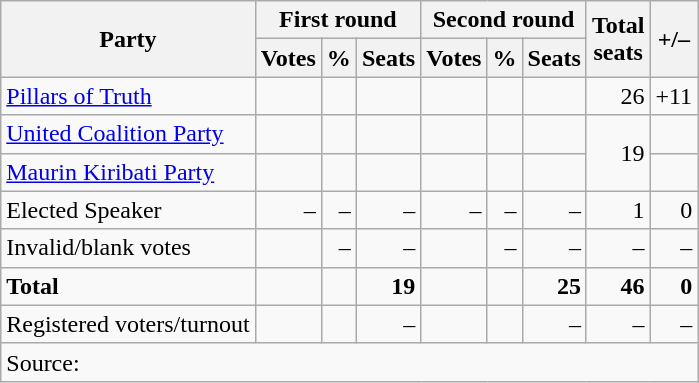<table class=wikitable style=text-align:right>
<tr>
<th rowspan=2>Party</th>
<th colspan=3>First round</th>
<th colspan=3>Second round</th>
<th rowspan=2>Total<br>seats</th>
<th rowspan=2>+/–</th>
</tr>
<tr>
<th>Votes</th>
<th>%</th>
<th>Seats</th>
<th>Votes</th>
<th>%</th>
<th>Seats</th>
</tr>
<tr>
<td align=left><a href='#'>Pillars of Truth</a></td>
<td></td>
<td></td>
<td></td>
<td></td>
<td></td>
<td></td>
<td>26</td>
<td>+11</td>
</tr>
<tr>
<td align=left><a href='#'>United Coalition Party</a></td>
<td></td>
<td></td>
<td></td>
<td></td>
<td></td>
<td></td>
<td rowspan=2>19</td>
<td></td>
</tr>
<tr>
<td align=left><a href='#'>Maurin Kiribati Party</a></td>
<td></td>
<td></td>
<td></td>
<td></td>
<td></td>
<td></td>
<td></td>
</tr>
<tr>
<td align=left>Elected Speaker</td>
<td>–</td>
<td>–</td>
<td>–</td>
<td>–</td>
<td>–</td>
<td>–</td>
<td>1</td>
<td>0</td>
</tr>
<tr>
<td align=left>Invalid/blank votes</td>
<td></td>
<td>–</td>
<td>–</td>
<td></td>
<td>–</td>
<td>–</td>
<td>–</td>
<td>–</td>
</tr>
<tr>
<td align=left><strong>Total</strong></td>
<td></td>
<td></td>
<td><strong>19</strong></td>
<td></td>
<td></td>
<td><strong>25</strong></td>
<td><strong>46</strong></td>
<td><strong>0</strong></td>
</tr>
<tr>
<td align=left>Registered voters/turnout</td>
<td></td>
<td></td>
<td>–</td>
<td></td>
<td></td>
<td>–</td>
<td>–</td>
<td>–</td>
</tr>
<tr>
<td align=left colspan=9>Source: </td>
</tr>
</table>
